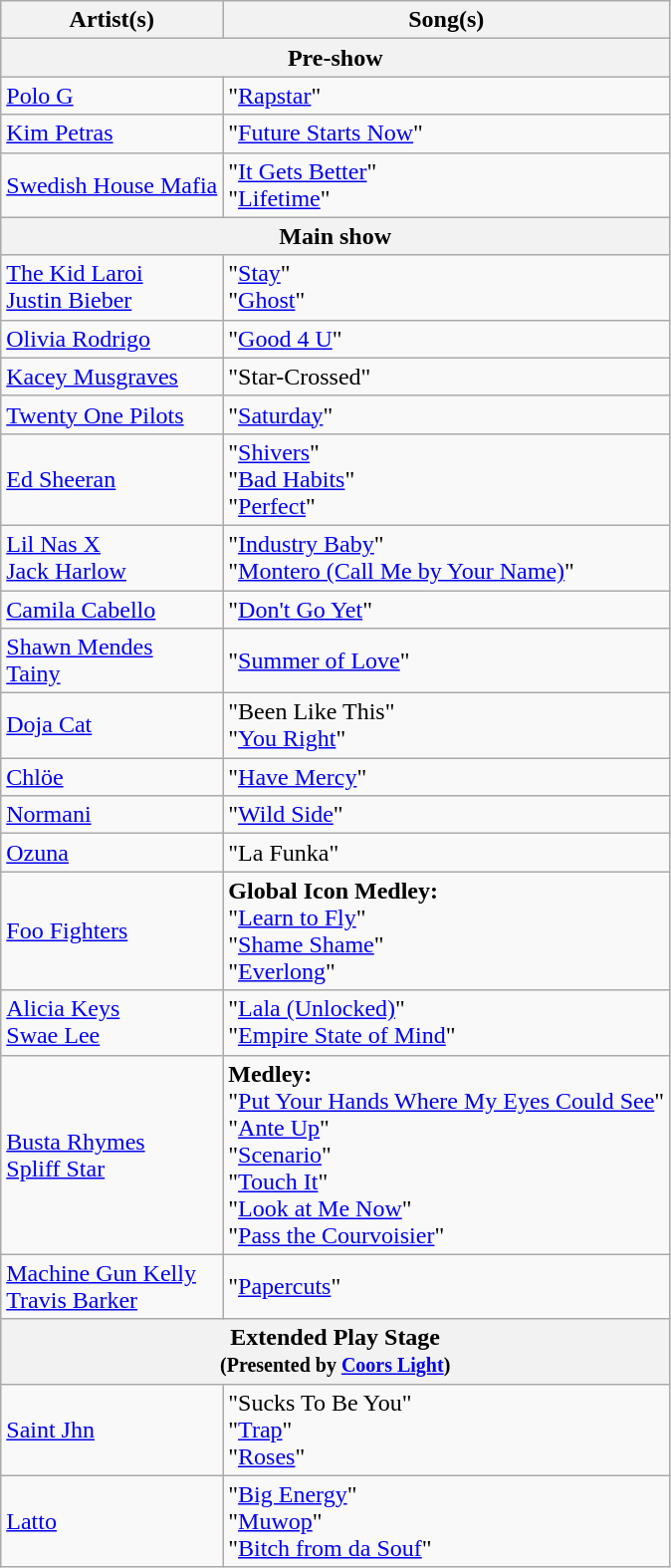<table class="wikitable">
<tr>
<th scope="col">Artist(s)</th>
<th scope="col">Song(s)</th>
</tr>
<tr>
<th scope="col" colspan="2">Pre-show</th>
</tr>
<tr>
<td><a href='#'>Polo G</a></td>
<td>"<a href='#'>Rapstar</a>"</td>
</tr>
<tr>
<td><a href='#'>Kim Petras</a></td>
<td>"<a href='#'>Future Starts Now</a>"</td>
</tr>
<tr>
<td><a href='#'>Swedish House Mafia</a></td>
<td>"<a href='#'>It Gets Better</a>"<br>"<a href='#'>Lifetime</a>"</td>
</tr>
<tr>
<th scope="col" colspan="2">Main show</th>
</tr>
<tr>
<td><a href='#'>The Kid Laroi</a><br><a href='#'>Justin Bieber</a></td>
<td>"<a href='#'>Stay</a>"<br>"<a href='#'>Ghost</a>" </td>
</tr>
<tr>
<td><a href='#'>Olivia Rodrigo</a></td>
<td>"<a href='#'>Good 4 U</a>"</td>
</tr>
<tr>
<td><a href='#'>Kacey Musgraves</a></td>
<td>"Star-Crossed"</td>
</tr>
<tr>
<td><a href='#'>Twenty One Pilots</a></td>
<td>"<a href='#'>Saturday</a>"</td>
</tr>
<tr>
<td><a href='#'>Ed Sheeran</a></td>
<td>"<a href='#'>Shivers</a>"<br>"<a href='#'>Bad Habits</a>"<br>"<a href='#'>Perfect</a>"<br></td>
</tr>
<tr>
<td><a href='#'>Lil Nas X</a><br><a href='#'>Jack Harlow</a></td>
<td>"<a href='#'>Industry Baby</a>"<br>"<a href='#'>Montero (Call Me by Your Name)</a>" </td>
</tr>
<tr>
<td><a href='#'>Camila Cabello</a></td>
<td>"<a href='#'>Don't Go Yet</a>"</td>
</tr>
<tr>
<td><a href='#'>Shawn Mendes</a><br><a href='#'>Tainy</a></td>
<td>"<a href='#'>Summer of Love</a>"</td>
</tr>
<tr>
<td><a href='#'>Doja Cat</a></td>
<td>"Been Like This"<br>"<a href='#'>You Right</a>"</td>
</tr>
<tr>
<td><a href='#'>Chlöe</a></td>
<td>"<a href='#'>Have Mercy</a>"</td>
</tr>
<tr>
<td><a href='#'>Normani</a></td>
<td>"<a href='#'>Wild Side</a>"</td>
</tr>
<tr>
<td><a href='#'>Ozuna</a></td>
<td>"La Funka"</td>
</tr>
<tr>
<td><a href='#'>Foo Fighters</a></td>
<td><strong>Global Icon Medley:</strong><br>"<a href='#'>Learn to Fly</a>"<br>"<a href='#'>Shame Shame</a>"<br>"<a href='#'>Everlong</a>"</td>
</tr>
<tr>
<td><a href='#'>Alicia Keys</a><br><a href='#'>Swae Lee</a></td>
<td>"<a href='#'>Lala (Unlocked)</a>"<br>"<a href='#'>Empire State of Mind</a>" <br></td>
</tr>
<tr>
<td><a href='#'>Busta Rhymes</a><br><a href='#'>Spliff Star</a></td>
<td><strong>Medley:</strong><br>"<a href='#'>Put Your Hands Where My Eyes Could See</a>"<br>"<a href='#'>Ante Up</a>"<br>"<a href='#'>Scenario</a>"<br>"<a href='#'>Touch It</a>"<br>"<a href='#'>Look at Me Now</a>"<br>"<a href='#'>Pass the Courvoisier</a>"</td>
</tr>
<tr>
<td><a href='#'>Machine Gun Kelly</a><br><a href='#'>Travis Barker</a></td>
<td>"<a href='#'>Papercuts</a>"<br></td>
</tr>
<tr>
<th colspan="2" scope="col">Extended Play Stage<br> <small>(Presented by <a href='#'>Coors Light</a>)</small></th>
</tr>
<tr>
<td><a href='#'>Saint Jhn</a></td>
<td>"Sucks To Be You"<br>"<a href='#'>Trap</a>"<br>"<a href='#'>Roses</a>"</td>
</tr>
<tr>
<td><a href='#'>Latto</a></td>
<td>"<a href='#'>Big Energy</a>"<br>"<a href='#'>Muwop</a>"<br>"<a href='#'>Bitch from da Souf</a>"</td>
</tr>
</table>
